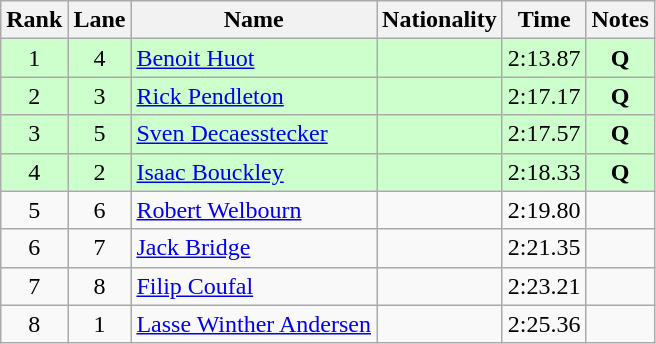<table class="wikitable">
<tr>
<th>Rank</th>
<th>Lane</th>
<th>Name</th>
<th>Nationality</th>
<th>Time</th>
<th>Notes</th>
</tr>
<tr bgcolor=ccffcc>
<td align=center>1</td>
<td align=center>4</td>
<td><a href='#'>Benoit Huot</a></td>
<td></td>
<td align=center>2:13.87</td>
<td align=center><strong>Q</strong></td>
</tr>
<tr bgcolor=ccffcc>
<td align=center>2</td>
<td align=center>3</td>
<td><a href='#'>Rick Pendleton</a></td>
<td></td>
<td align=center>2:17.17</td>
<td align=center><strong>Q</strong></td>
</tr>
<tr bgcolor=ccffcc>
<td align=center>3</td>
<td align=center>5</td>
<td><a href='#'>Sven Decaesstecker</a></td>
<td></td>
<td align=center>2:17.57</td>
<td align=center><strong>Q</strong></td>
</tr>
<tr bgcolor=ccffcc>
<td align=center>4</td>
<td align=center>2</td>
<td><a href='#'>Isaac Bouckley</a></td>
<td></td>
<td align=center>2:18.33</td>
<td align=center><strong>Q</strong></td>
</tr>
<tr>
<td align=center>5</td>
<td align=center>6</td>
<td><a href='#'>Robert Welbourn</a></td>
<td></td>
<td align=center>2:19.80</td>
<td align=center></td>
</tr>
<tr>
<td align=center>6</td>
<td align=center>7</td>
<td><a href='#'>Jack Bridge</a></td>
<td></td>
<td align=center>2:21.35</td>
<td></td>
</tr>
<tr>
<td align=center>7</td>
<td align=center>8</td>
<td><a href='#'>Filip Coufal</a></td>
<td></td>
<td align=center>2:23.21</td>
<td></td>
</tr>
<tr>
<td align=center>8</td>
<td align=center>1</td>
<td><a href='#'>Lasse Winther Andersen</a></td>
<td></td>
<td align=center>2:25.36</td>
<td></td>
</tr>
</table>
